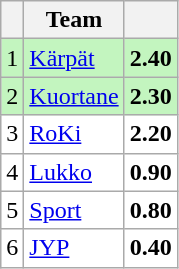<table class="wikitable">
<tr>
<th></th>
<th>Team</th>
<th></th>
</tr>
<tr style="background:#c3f5bf">
<td style="text-align:center">1</td>
<td><a href='#'>Kärpät</a></td>
<td style="text-align:center"><strong>2.40</strong></td>
</tr>
<tr style="background:#c3f5bf">
<td style="text-align:center">2</td>
<td><a href='#'>Kuortane</a></td>
<td style="text-align:center"><strong>2.30</strong></td>
</tr>
<tr style="background:#fff">
<td style="text-align:center">3</td>
<td><a href='#'>RoKi</a></td>
<td style="text-align:center"><strong>2.20</strong></td>
</tr>
<tr style="background:#fff">
<td style="text-align:center">4</td>
<td><a href='#'>Lukko</a></td>
<td style="text-align:center"><strong>0.90</strong></td>
</tr>
<tr style="background:#fff">
<td style="text-align:center">5</td>
<td><a href='#'>Sport</a></td>
<td style="text-align:center"><strong>0.80</strong></td>
</tr>
<tr style="background:#fff">
<td style="text-align:center">6</td>
<td><a href='#'>JYP</a></td>
<td style="text-align:center"><strong>0.40</strong></td>
</tr>
</table>
